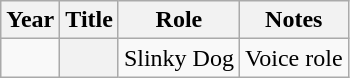<table class="wikitable plainrowheaders unsortable">
<tr>
<th scope="col">Year</th>
<th scope="col">Title</th>
<th scope="col">Role</th>
<th scope="col">Notes</th>
</tr>
<tr>
<td></td>
<th scope="row"><em></em></th>
<td>Slinky Dog</td>
<td>Voice role</td>
</tr>
</table>
